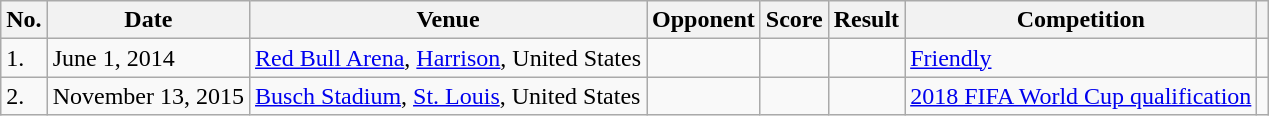<table class="wikitable sortable">
<tr>
<th scope=col>No.</th>
<th scope=col>Date</th>
<th scope=col>Venue</th>
<th scope=col>Opponent</th>
<th scope=col>Score</th>
<th scope=col>Result</th>
<th scope=col>Competition</th>
<th scope=col class="unsortable"></th>
</tr>
<tr>
<td>1.</td>
<td>June 1, 2014</td>
<td><a href='#'>Red Bull Arena</a>, <a href='#'>Harrison</a>, United States</td>
<td></td>
<td></td>
<td></td>
<td><a href='#'>Friendly</a></td>
<td></td>
</tr>
<tr>
<td>2.</td>
<td>November 13, 2015</td>
<td><a href='#'>Busch Stadium</a>, <a href='#'>St. Louis</a>, United States</td>
<td></td>
<td></td>
<td></td>
<td><a href='#'>2018 FIFA World Cup qualification</a></td>
<td></td>
</tr>
</table>
